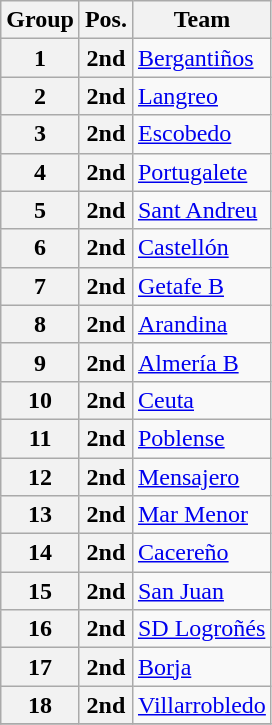<table class="wikitable">
<tr>
<th>Group</th>
<th>Pos.</th>
<th>Team</th>
</tr>
<tr>
<th>1</th>
<th>2nd</th>
<td><a href='#'>Bergantiños</a></td>
</tr>
<tr>
<th>2</th>
<th>2nd</th>
<td><a href='#'>Langreo</a></td>
</tr>
<tr>
<th>3</th>
<th>2nd</th>
<td><a href='#'>Escobedo</a></td>
</tr>
<tr>
<th>4</th>
<th>2nd</th>
<td><a href='#'>Portugalete</a></td>
</tr>
<tr>
<th>5</th>
<th>2nd</th>
<td><a href='#'>Sant Andreu</a></td>
</tr>
<tr>
<th>6</th>
<th>2nd</th>
<td><a href='#'>Castellón</a></td>
</tr>
<tr>
<th>7</th>
<th>2nd</th>
<td><a href='#'>Getafe B</a></td>
</tr>
<tr>
<th>8</th>
<th>2nd</th>
<td><a href='#'>Arandina</a></td>
</tr>
<tr>
<th>9</th>
<th>2nd</th>
<td><a href='#'>Almería B</a></td>
</tr>
<tr>
<th>10</th>
<th>2nd</th>
<td><a href='#'>Ceuta</a></td>
</tr>
<tr>
<th>11</th>
<th>2nd</th>
<td><a href='#'>Poblense</a></td>
</tr>
<tr>
<th>12</th>
<th>2nd</th>
<td><a href='#'>Mensajero</a></td>
</tr>
<tr>
<th>13</th>
<th>2nd</th>
<td><a href='#'>Mar Menor</a></td>
</tr>
<tr>
<th>14</th>
<th>2nd</th>
<td><a href='#'>Cacereño</a></td>
</tr>
<tr>
<th>15</th>
<th>2nd</th>
<td><a href='#'>San Juan</a></td>
</tr>
<tr>
<th>16</th>
<th>2nd</th>
<td><a href='#'>SD Logroñés</a></td>
</tr>
<tr>
<th>17</th>
<th>2nd</th>
<td><a href='#'>Borja</a></td>
</tr>
<tr>
<th>18</th>
<th>2nd</th>
<td><a href='#'>Villarrobledo</a></td>
</tr>
<tr>
</tr>
</table>
